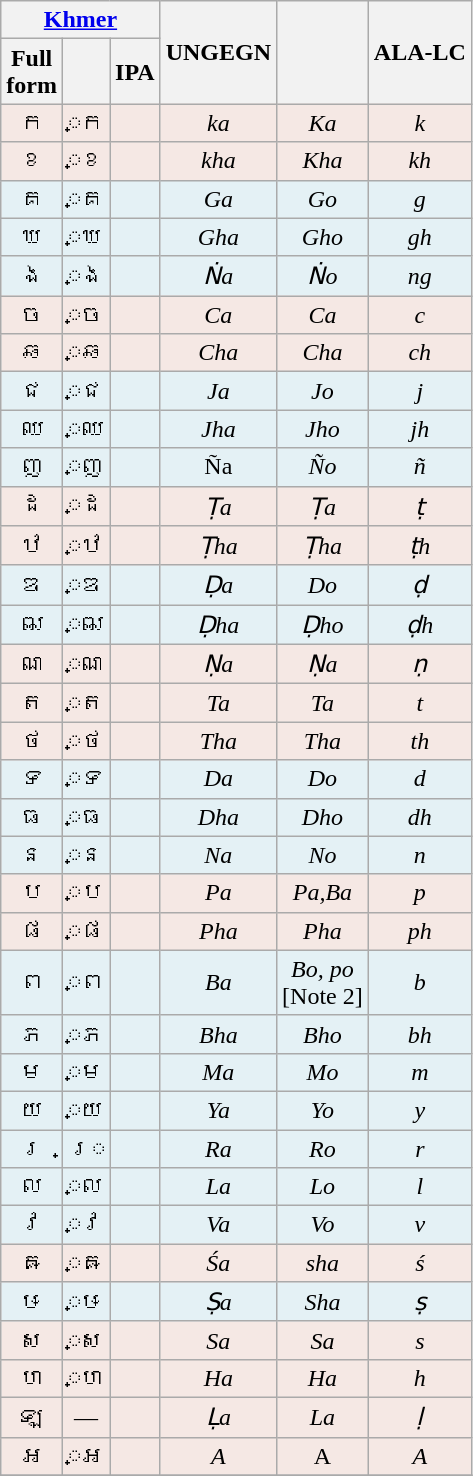<table class=wikitable style="text-align: center;">
<tr>
<th colspan="3"><a href='#'>Khmer</a></th>
<th rowspan="2">UNGEGN<br></th>
<th rowspan="2"></th>
<th rowspan="2">ALA-LC</th>
</tr>
<tr>
<th>Full<br>form</th>
<th></th>
<th>IPA</th>
</tr>
<tr style="background-color:#F5E8E4">
<td>ក</td>
<td>្ក</td>
<td></td>
<td><em>ka</em></td>
<td><em>Ka</em></td>
<td><em>k</em></td>
</tr>
<tr style="background-color:#F5E8E4">
<td>ខ</td>
<td>្ខ</td>
<td></td>
<td><em>kha</em></td>
<td><em>Kha</em></td>
<td><em>kh</em></td>
</tr>
<tr style="background-color:#E4F1F5">
<td>គ</td>
<td>្គ</td>
<td></td>
<td><em>Ga</em></td>
<td><em>Go</em></td>
<td><em>g</em></td>
</tr>
<tr style="background-color:#E4F1F5">
<td>ឃ</td>
<td>្ឃ</td>
<td></td>
<td><em>Gha</em></td>
<td><em>Gho</em></td>
<td><em>gh</em></td>
</tr>
<tr style="background-color:#E4F1F5">
<td>ង</td>
<td>្ង</td>
<td></td>
<td><em>Ṅa</em></td>
<td><em>Ṅo</em></td>
<td><em>ng</em></td>
</tr>
<tr style="background-color:#F5E8E4">
<td>ច</td>
<td>្ច</td>
<td></td>
<td><em>Ca</em></td>
<td><em>Ca</em></td>
<td><em>c</em></td>
</tr>
<tr style="background-color:#F5E8E4">
<td>ឆ</td>
<td>្ឆ</td>
<td></td>
<td><em>Cha</em></td>
<td><em>Cha</em></td>
<td><em>ch</em></td>
</tr>
<tr style="background-color:#E4F1F5">
<td>ជ</td>
<td>្ជ</td>
<td></td>
<td><em>Ja</em></td>
<td><em>Jo</em></td>
<td><em>j</em></td>
</tr>
<tr style="background-color:#E4F1F5">
<td>ឈ</td>
<td>្ឈ</td>
<td></td>
<td><em>Jha</em></td>
<td><em>Jho</em></td>
<td><em>jh</em></td>
</tr>
<tr style="background-color:#E4F1F5">
<td>ញ</td>
<td>្ញ</td>
<td></td>
<td>Ña</td>
<td><em>Ño</em></td>
<td><em>ñ</em></td>
</tr>
<tr style="background-color:#F5E8E4">
<td>ដ</td>
<td>្ដ</td>
<td></td>
<td><em>Ṭa</em></td>
<td><em>Ṭa</em></td>
<td><em>ṭ</em></td>
</tr>
<tr style="background-color:#F5E8E4">
<td>ឋ</td>
<td>្ឋ</td>
<td></td>
<td><em>Ṭha</em></td>
<td><em>Ṭha</em></td>
<td><em>ṭh</em></td>
</tr>
<tr style="background-color:#E4F1F5">
<td>ឌ</td>
<td>្ឌ</td>
<td></td>
<td><em>Ḍa</em></td>
<td><em>Do</em></td>
<td><em>ḍ</em></td>
</tr>
<tr style="background-color:#E4F1F5">
<td>ឍ</td>
<td>្ឍ</td>
<td></td>
<td><em>Ḍha</em></td>
<td><em>Ḍho</em></td>
<td><em>ḍh</em></td>
</tr>
<tr style="background-color:#F5E8E4">
<td>ណ</td>
<td>្ណ</td>
<td></td>
<td><em>Ṇa</em></td>
<td><em>Ṇa</em></td>
<td><em>ṇ</em></td>
</tr>
<tr style="background-color:#F5E8E4">
<td>ត</td>
<td>្ត</td>
<td></td>
<td><em>Ta</em></td>
<td><em>Ta</em></td>
<td><em>t</em></td>
</tr>
<tr style="background-color:#F5E8E4">
<td>ថ</td>
<td>្ថ</td>
<td></td>
<td><em>Tha</em></td>
<td><em>Tha</em></td>
<td><em>th</em></td>
</tr>
<tr style="background-color:#E4F1F5">
<td>ទ</td>
<td>្ទ</td>
<td></td>
<td><em>Da</em></td>
<td><em>Do</em></td>
<td><em>d</em></td>
</tr>
<tr style="background-color:#E4F1F5">
<td>ធ</td>
<td>្ធ</td>
<td></td>
<td><em>Dha</em></td>
<td><em>Dho</em></td>
<td><em>dh</em></td>
</tr>
<tr style="background-color:#E4F1F5">
<td>ន</td>
<td>្ន</td>
<td></td>
<td><em>Na</em></td>
<td><em>No</em></td>
<td><em>n</em></td>
</tr>
<tr style="background-color:#F5E8E4">
<td>ប</td>
<td>្ប</td>
<td></td>
<td><em>Pa</em></td>
<td><em>Pa,Ba</em></td>
<td><em>p</em></td>
</tr>
<tr style="background-color:#F5E8E4">
<td>ផ</td>
<td>្ផ</td>
<td></td>
<td><em>Pha</em></td>
<td><em>Pha</em></td>
<td><em>ph</em></td>
</tr>
<tr style="background-color:#E4F1F5">
<td>ព</td>
<td>្ព</td>
<td></td>
<td><em>Ba</em></td>
<td><em>Bo, po</em><br>[Note 2]</td>
<td><em>b</em></td>
</tr>
<tr style="background-color:#E4F1F5">
<td>ភ</td>
<td>្ភ</td>
<td></td>
<td><em>Bha</em></td>
<td><em>Bho</em></td>
<td><em>bh</em></td>
</tr>
<tr style="background-color:#E4F1F5">
<td>ម</td>
<td>្ម</td>
<td></td>
<td><em>Ma</em></td>
<td><em>Mo</em></td>
<td><em>m</em></td>
</tr>
<tr style="background-color:#E4F1F5">
<td>យ</td>
<td>្យ</td>
<td></td>
<td><em>Ya</em></td>
<td><em>Yo</em></td>
<td><em>y</em></td>
</tr>
<tr style="background-color:#E4F1F5">
<td>រ</td>
<td>្រ</td>
<td></td>
<td><em>Ra</em></td>
<td><em>Ro</em></td>
<td><em>r</em></td>
</tr>
<tr style="background-color:#E4F1F5">
<td>ល</td>
<td>្ល</td>
<td></td>
<td><em>La</em></td>
<td><em>Lo</em></td>
<td><em>l</em></td>
</tr>
<tr style="background-color:#E4F1F5">
<td>វ</td>
<td>្វ</td>
<td></td>
<td><em>Va</em></td>
<td><em>Vo</em></td>
<td><em>v</em></td>
</tr>
<tr style="background-color:#F5E8E4">
<td>ឝ</td>
<td>្ឝ</td>
<td></td>
<td><em>Śa</em></td>
<td><em>sha</em></td>
<td><em>ś</em></td>
</tr>
<tr style="background-color:#E4F1F5">
<td>ឞ</td>
<td>្ឞ</td>
<td></td>
<td><em>Ṣa</em></td>
<td><em>Sha</em></td>
<td><em>ṣ</em></td>
</tr>
<tr style="background-color:#F5E8E4">
<td>ស</td>
<td>្ស</td>
<td></td>
<td><em>Sa</em></td>
<td><em>Sa</em></td>
<td><em>s</em></td>
</tr>
<tr style="background-color:#F5E8E4">
<td>ហ</td>
<td>្ហ</td>
<td></td>
<td><em>Ha</em></td>
<td><em>Ha</em></td>
<td><em>h</em></td>
</tr>
<tr style="background-color:#F5E8E4">
<td>ឡ</td>
<td>―</td>
<td></td>
<td><em>Ḷa</em></td>
<td><em>La</em></td>
<td><em>ḷ</em></td>
</tr>
<tr style="background-color:#F5E8E4">
<td>អ</td>
<td>្អ</td>
<td></td>
<td><em>A</em></td>
<td>A</td>
<td><em>A</em></td>
</tr>
<tr>
</tr>
</table>
